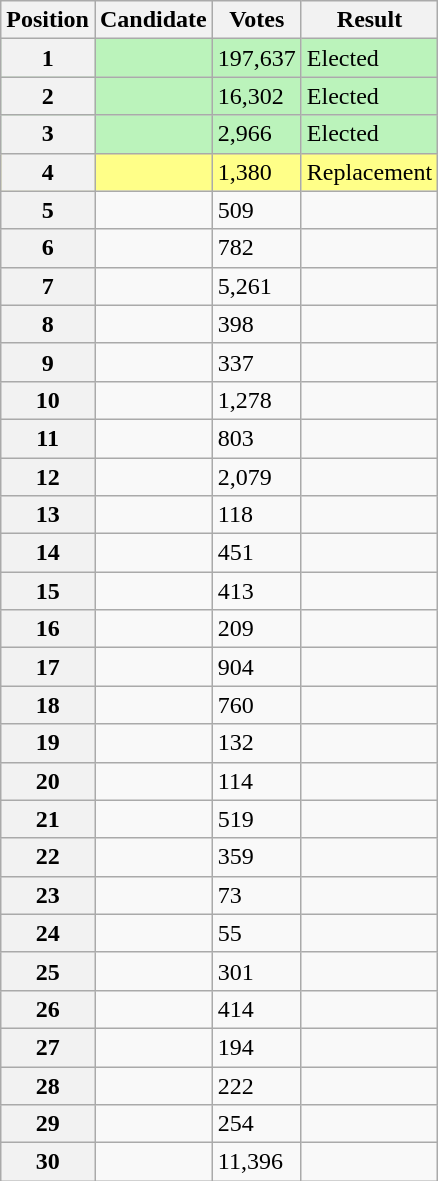<table class="wikitable sortable col3right">
<tr>
<th scope="col">Position</th>
<th scope="col">Candidate</th>
<th scope="col">Votes</th>
<th scope="col">Result</th>
</tr>
<tr bgcolor=bbf3bb>
<th scope="row">1</th>
<td></td>
<td>197,637</td>
<td>Elected</td>
</tr>
<tr bgcolor=bbf3bb>
<th scope="row">2</th>
<td></td>
<td>16,302</td>
<td>Elected</td>
</tr>
<tr bgcolor=bbf3bb>
<th scope="row">3</th>
<td></td>
<td>2,966</td>
<td>Elected</td>
</tr>
<tr bgcolor=#FF8>
<th scope="row">4</th>
<td></td>
<td>1,380</td>
<td>Replacement</td>
</tr>
<tr>
<th scope="row">5</th>
<td></td>
<td>509</td>
<td></td>
</tr>
<tr>
<th scope="row">6</th>
<td></td>
<td>782</td>
<td></td>
</tr>
<tr>
<th scope="row">7</th>
<td></td>
<td>5,261</td>
<td></td>
</tr>
<tr>
<th scope="row">8</th>
<td></td>
<td>398</td>
<td></td>
</tr>
<tr>
<th scope="row">9</th>
<td></td>
<td>337</td>
<td></td>
</tr>
<tr>
<th scope="row">10</th>
<td></td>
<td>1,278</td>
<td></td>
</tr>
<tr>
<th scope="row">11</th>
<td></td>
<td>803</td>
<td></td>
</tr>
<tr>
<th scope="row">12</th>
<td></td>
<td>2,079</td>
<td></td>
</tr>
<tr>
<th scope="row">13</th>
<td></td>
<td>118</td>
<td></td>
</tr>
<tr>
<th scope="row">14</th>
<td></td>
<td>451</td>
<td></td>
</tr>
<tr>
<th scope="row">15</th>
<td></td>
<td>413</td>
<td></td>
</tr>
<tr>
<th scope="row">16</th>
<td></td>
<td>209</td>
<td></td>
</tr>
<tr>
<th scope="row">17</th>
<td></td>
<td>904</td>
<td></td>
</tr>
<tr>
<th scope="row">18</th>
<td></td>
<td>760</td>
<td></td>
</tr>
<tr>
<th scope="row">19</th>
<td></td>
<td>132</td>
<td></td>
</tr>
<tr>
<th scope="row">20</th>
<td></td>
<td>114</td>
<td></td>
</tr>
<tr>
<th scope="row">21</th>
<td></td>
<td>519</td>
<td></td>
</tr>
<tr>
<th scope="row">22</th>
<td></td>
<td>359</td>
<td></td>
</tr>
<tr>
<th scope="row">23</th>
<td></td>
<td>73</td>
<td></td>
</tr>
<tr>
<th scope="row">24</th>
<td></td>
<td>55</td>
<td></td>
</tr>
<tr>
<th scope="row">25</th>
<td></td>
<td>301</td>
<td></td>
</tr>
<tr>
<th scope="row">26</th>
<td></td>
<td>414</td>
<td></td>
</tr>
<tr>
<th scope="row">27</th>
<td></td>
<td>194</td>
<td></td>
</tr>
<tr>
<th scope="row">28</th>
<td></td>
<td>222</td>
<td></td>
</tr>
<tr>
<th scope="row">29</th>
<td></td>
<td>254</td>
<td></td>
</tr>
<tr>
<th scope="row">30</th>
<td></td>
<td>11,396</td>
<td></td>
</tr>
</table>
